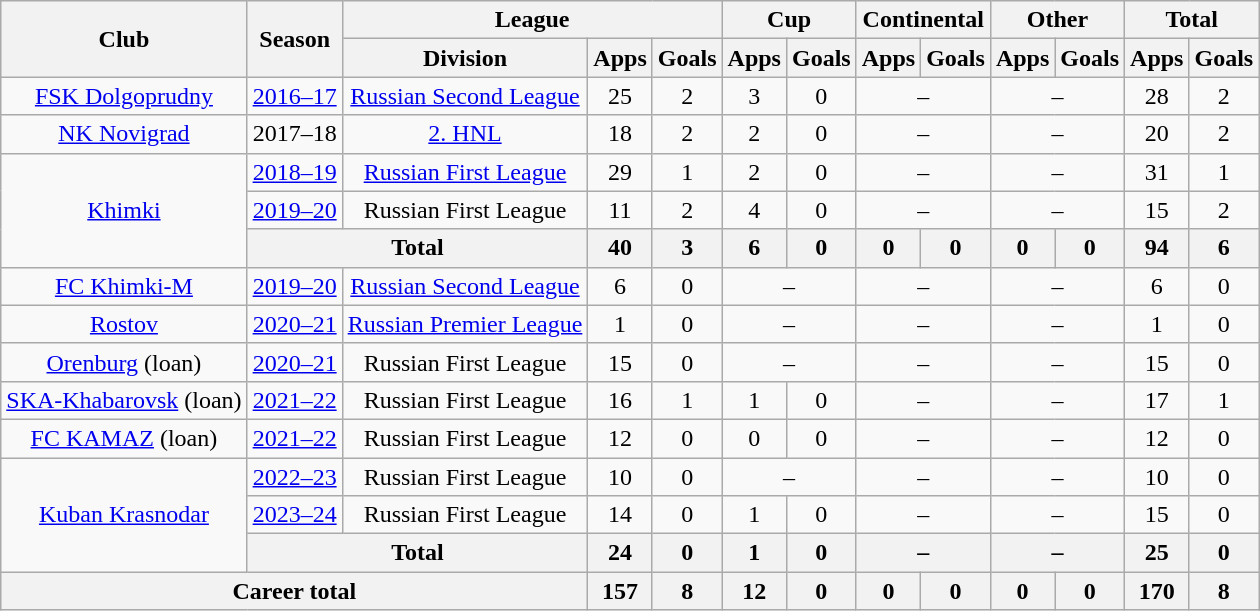<table class="wikitable" style="text-align: center;">
<tr>
<th rowspan=2>Club</th>
<th rowspan=2>Season</th>
<th colspan=3>League</th>
<th colspan=2>Cup</th>
<th colspan=2>Continental</th>
<th colspan=2>Other</th>
<th colspan=2>Total</th>
</tr>
<tr>
<th>Division</th>
<th>Apps</th>
<th>Goals</th>
<th>Apps</th>
<th>Goals</th>
<th>Apps</th>
<th>Goals</th>
<th>Apps</th>
<th>Goals</th>
<th>Apps</th>
<th>Goals</th>
</tr>
<tr>
<td><a href='#'>FSK Dolgoprudny</a></td>
<td><a href='#'>2016–17</a></td>
<td><a href='#'>Russian Second League</a></td>
<td>25</td>
<td>2</td>
<td>3</td>
<td>0</td>
<td colspan="2">–</td>
<td colspan="2">–</td>
<td>28</td>
<td>2</td>
</tr>
<tr>
<td><a href='#'>NK Novigrad</a></td>
<td>2017–18</td>
<td><a href='#'>2. HNL</a></td>
<td>18</td>
<td>2</td>
<td>2</td>
<td>0</td>
<td colspan="2">–</td>
<td colspan="2">–</td>
<td>20</td>
<td>2</td>
</tr>
<tr>
<td rowspan="3"><a href='#'>Khimki</a></td>
<td><a href='#'>2018–19</a></td>
<td><a href='#'>Russian First League</a></td>
<td>29</td>
<td>1</td>
<td>2</td>
<td>0</td>
<td colspan="2">–</td>
<td colspan="2">–</td>
<td>31</td>
<td>1</td>
</tr>
<tr>
<td><a href='#'>2019–20</a></td>
<td>Russian First League</td>
<td>11</td>
<td>2</td>
<td>4</td>
<td>0</td>
<td colspan="2">–</td>
<td colspan="2">–</td>
<td>15</td>
<td>2</td>
</tr>
<tr>
<th colspan=2>Total</th>
<th>40</th>
<th>3</th>
<th>6</th>
<th>0</th>
<th>0</th>
<th>0</th>
<th>0</th>
<th>0</th>
<th>94</th>
<th>6</th>
</tr>
<tr>
<td><a href='#'>FC Khimki-M</a></td>
<td><a href='#'>2019–20</a></td>
<td><a href='#'>Russian Second League</a></td>
<td>6</td>
<td>0</td>
<td colspan="2">–</td>
<td colspan="2">–</td>
<td colspan="2">–</td>
<td>6</td>
<td>0</td>
</tr>
<tr>
<td><a href='#'>Rostov</a></td>
<td><a href='#'>2020–21</a></td>
<td><a href='#'>Russian Premier League</a></td>
<td>1</td>
<td>0</td>
<td colspan="2">–</td>
<td colspan="2">–</td>
<td colspan="2">–</td>
<td>1</td>
<td>0</td>
</tr>
<tr>
<td><a href='#'>Orenburg</a> (loan)</td>
<td><a href='#'>2020–21</a></td>
<td>Russian First League</td>
<td>15</td>
<td>0</td>
<td colspan="2">–</td>
<td colspan="2">–</td>
<td colspan="2">–</td>
<td>15</td>
<td>0</td>
</tr>
<tr>
<td><a href='#'>SKA-Khabarovsk</a> (loan)</td>
<td><a href='#'>2021–22</a></td>
<td>Russian First League</td>
<td>16</td>
<td>1</td>
<td>1</td>
<td>0</td>
<td colspan="2">–</td>
<td colspan="2">–</td>
<td>17</td>
<td>1</td>
</tr>
<tr>
<td><a href='#'>FC KAMAZ</a> (loan)</td>
<td><a href='#'>2021–22</a></td>
<td>Russian First League</td>
<td>12</td>
<td>0</td>
<td>0</td>
<td>0</td>
<td colspan="2">–</td>
<td colspan="2">–</td>
<td>12</td>
<td>0</td>
</tr>
<tr>
<td rowspan="3"><a href='#'>Kuban Krasnodar</a></td>
<td><a href='#'>2022–23</a></td>
<td>Russian First League</td>
<td>10</td>
<td>0</td>
<td colspan="2">–</td>
<td colspan="2">–</td>
<td colspan="2">–</td>
<td>10</td>
<td>0</td>
</tr>
<tr>
<td><a href='#'>2023–24</a></td>
<td>Russian First League</td>
<td>14</td>
<td>0</td>
<td>1</td>
<td>0</td>
<td colspan="2">–</td>
<td colspan="2">–</td>
<td>15</td>
<td>0</td>
</tr>
<tr>
<th colspan=2>Total</th>
<th>24</th>
<th>0</th>
<th>1</th>
<th>0</th>
<th colspan="2">–</th>
<th colspan="2">–</th>
<th>25</th>
<th>0</th>
</tr>
<tr>
<th colspan=3>Career total</th>
<th>157</th>
<th>8</th>
<th>12</th>
<th>0</th>
<th>0</th>
<th>0</th>
<th>0</th>
<th>0</th>
<th>170</th>
<th>8</th>
</tr>
</table>
